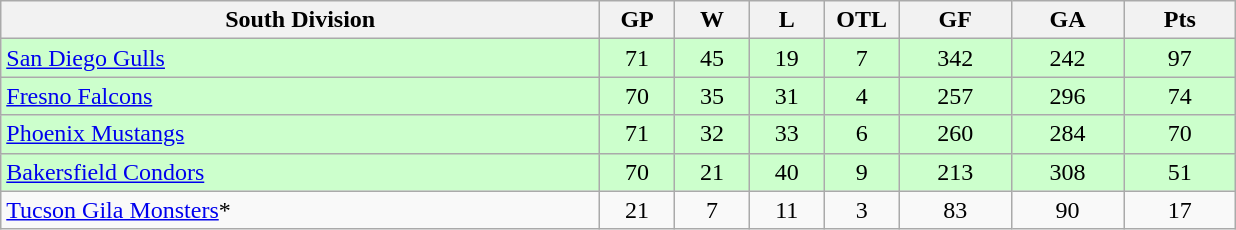<table class="wikitable">
<tr>
<th width="40%">South Division</th>
<th width="5%">GP</th>
<th width="5%">W</th>
<th width="5%">L</th>
<th width="5%">OTL</th>
<th width="7.5%">GF</th>
<th width="7.5%">GA</th>
<th width="7.5%">Pts</th>
</tr>
<tr align="center" bgcolor="#CCFFCC">
<td align="left"><a href='#'>San Diego Gulls</a></td>
<td>71</td>
<td>45</td>
<td>19</td>
<td>7</td>
<td>342</td>
<td>242</td>
<td>97</td>
</tr>
<tr align="center" bgcolor="#CCFFCC">
<td align="left"><a href='#'>Fresno Falcons</a></td>
<td>70</td>
<td>35</td>
<td>31</td>
<td>4</td>
<td>257</td>
<td>296</td>
<td>74</td>
</tr>
<tr align="center" bgcolor="#CCFFCC">
<td align="left"><a href='#'>Phoenix Mustangs</a></td>
<td>71</td>
<td>32</td>
<td>33</td>
<td>6</td>
<td>260</td>
<td>284</td>
<td>70</td>
</tr>
<tr align="center" bgcolor="#CCFFCC">
<td align="left"><a href='#'>Bakersfield Condors</a></td>
<td>70</td>
<td>21</td>
<td>40</td>
<td>9</td>
<td>213</td>
<td>308</td>
<td>51</td>
</tr>
<tr align="center">
<td align="left"><a href='#'>Tucson Gila Monsters</a>*</td>
<td>21</td>
<td>7</td>
<td>11</td>
<td>3</td>
<td>83</td>
<td>90</td>
<td>17</td>
</tr>
</table>
